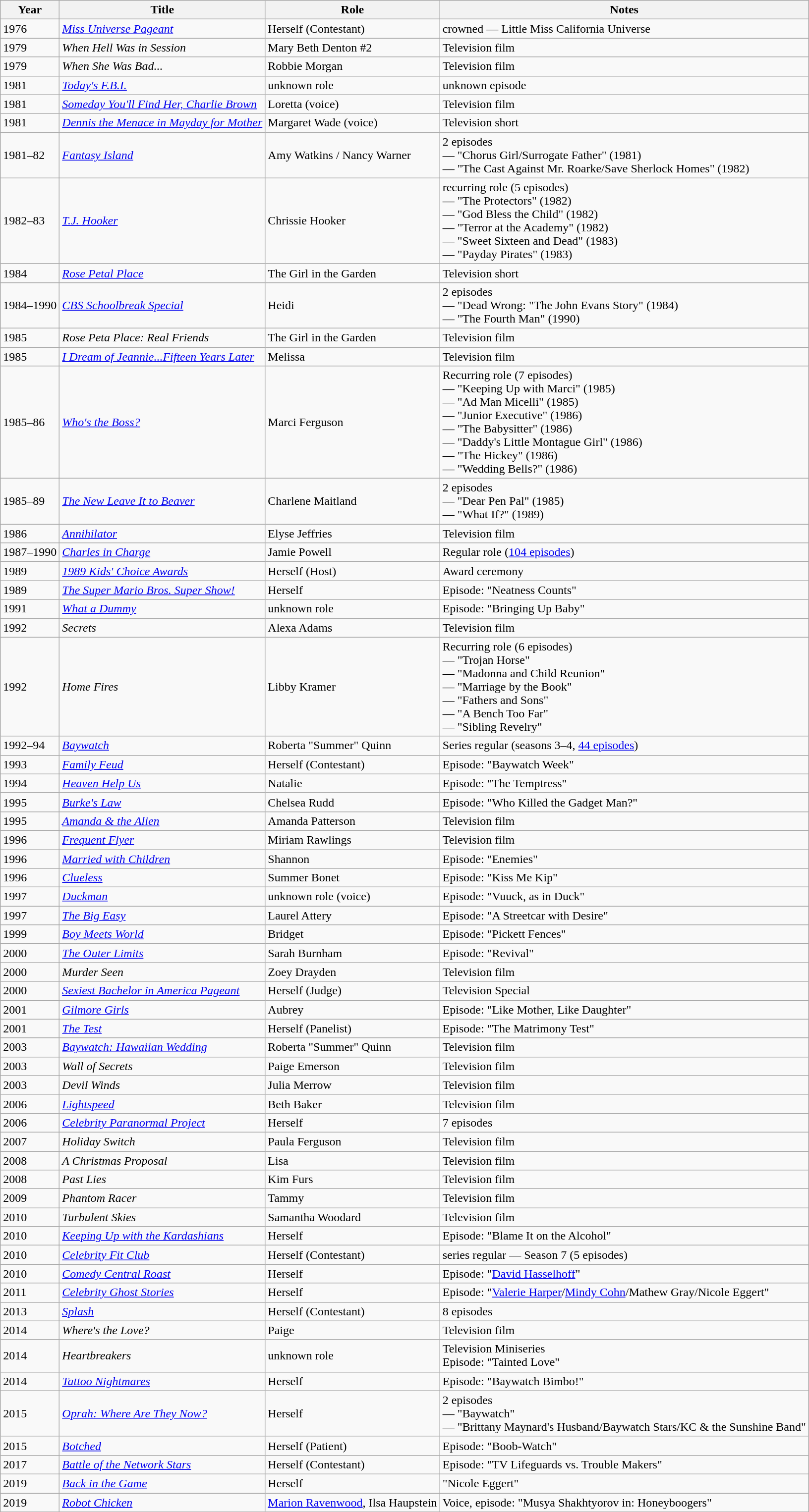<table class="wikitable">
<tr>
<th>Year</th>
<th>Title</th>
<th>Role</th>
<th>Notes</th>
</tr>
<tr>
<td>1976</td>
<td><em><a href='#'>Miss Universe Pageant</a></em></td>
<td>Herself (Contestant)</td>
<td>crowned — Little Miss California Universe</td>
</tr>
<tr>
<td>1979</td>
<td><em>When Hell Was in Session</em></td>
<td>Mary Beth Denton #2</td>
<td>Television film</td>
</tr>
<tr>
<td>1979</td>
<td><em>When She Was Bad...</em></td>
<td>Robbie Morgan</td>
<td>Television film</td>
</tr>
<tr>
<td>1981</td>
<td><em><a href='#'>Today's F.B.I.</a></em></td>
<td>unknown role</td>
<td>unknown episode</td>
</tr>
<tr>
<td>1981</td>
<td><em><a href='#'>Someday You'll Find Her, Charlie Brown</a></em></td>
<td>Loretta (voice)</td>
<td>Television film</td>
</tr>
<tr>
<td>1981</td>
<td><em><a href='#'>Dennis the Menace in Mayday for Mother</a></em></td>
<td>Margaret Wade (voice)</td>
<td>Television short</td>
</tr>
<tr>
<td>1981–82</td>
<td><em><a href='#'>Fantasy Island</a></em></td>
<td>Amy Watkins / Nancy Warner</td>
<td>2 episodes<br>— "Chorus Girl/Surrogate Father" (1981)<br>— "The Cast Against Mr. Roarke/Save Sherlock Homes" (1982)</td>
</tr>
<tr>
<td>1982–83</td>
<td><em><a href='#'>T.J. Hooker</a></em></td>
<td>Chrissie Hooker</td>
<td>recurring role (5 episodes)<br>— "The Protectors" (1982)<br>— "God Bless the Child" (1982)<br>— "Terror at the Academy" (1982)<br>— "Sweet Sixteen and Dead" (1983)<br>— "Payday Pirates" (1983)</td>
</tr>
<tr>
<td>1984</td>
<td><em><a href='#'>Rose Petal Place</a></em></td>
<td>The Girl in the Garden</td>
<td>Television short</td>
</tr>
<tr>
<td>1984–1990</td>
<td><em><a href='#'>CBS Schoolbreak Special</a></em></td>
<td>Heidi</td>
<td>2 episodes<br>— "Dead Wrong: "The John Evans Story" (1984)<br>— "The Fourth Man" (1990)</td>
</tr>
<tr>
<td>1985</td>
<td><em>Rose Peta Place: Real Friends</em></td>
<td>The Girl in the Garden</td>
<td>Television film</td>
</tr>
<tr>
<td>1985</td>
<td><em><a href='#'>I Dream of Jeannie...Fifteen Years Later</a></em></td>
<td>Melissa</td>
<td>Television film</td>
</tr>
<tr>
<td>1985–86</td>
<td><em><a href='#'>Who's the Boss?</a></em></td>
<td>Marci Ferguson</td>
<td>Recurring role (7 episodes)<br>— "Keeping Up with Marci" (1985)<br>— "Ad Man Micelli" (1985)<br>— "Junior Executive" (1986)<br>— "The Babysitter" (1986)<br>— "Daddy's Little Montague Girl" (1986)<br>— "The Hickey" (1986)<br>— "Wedding Bells?" (1986)</td>
</tr>
<tr>
<td>1985–89</td>
<td><em><a href='#'>The New Leave It to Beaver</a></em></td>
<td>Charlene Maitland</td>
<td>2 episodes<br>— "Dear Pen Pal" (1985)<br>— "What If?" (1989)</td>
</tr>
<tr>
<td>1986</td>
<td><em><a href='#'>Annihilator</a></em></td>
<td>Elyse Jeffries</td>
<td>Television film</td>
</tr>
<tr>
<td>1987–1990</td>
<td><em><a href='#'>Charles in Charge</a></em></td>
<td>Jamie Powell</td>
<td>Regular role (<a href='#'>104 episodes</a>)</td>
</tr>
<tr>
<td>1989</td>
<td><em><a href='#'>1989 Kids' Choice Awards</a></em></td>
<td>Herself (Host)</td>
<td>Award ceremony</td>
</tr>
<tr>
<td>1989</td>
<td><em><a href='#'>The Super Mario Bros. Super Show!</a></em></td>
<td>Herself</td>
<td>Episode: "Neatness Counts"</td>
</tr>
<tr>
<td>1991</td>
<td><em><a href='#'>What a Dummy</a></em></td>
<td>unknown role</td>
<td>Episode: "Bringing Up Baby"</td>
</tr>
<tr>
<td>1992</td>
<td><em>Secrets</em></td>
<td>Alexa Adams</td>
<td>Television film</td>
</tr>
<tr>
<td>1992</td>
<td><em>Home Fires</em></td>
<td>Libby Kramer</td>
<td>Recurring role (6 episodes)<br>— "Trojan Horse"<br>— "Madonna and Child Reunion"<br>— "Marriage by the Book"<br>— "Fathers and Sons"<br>— "A Bench Too Far"<br>— "Sibling Revelry"</td>
</tr>
<tr>
<td>1992–94</td>
<td><em><a href='#'>Baywatch</a></em></td>
<td>Roberta "Summer" Quinn</td>
<td>Series regular (seasons 3–4, <a href='#'>44 episodes</a>)</td>
</tr>
<tr>
<td>1993</td>
<td><em><a href='#'>Family Feud</a></em></td>
<td>Herself (Contestant)</td>
<td>Episode: "Baywatch Week"</td>
</tr>
<tr>
<td>1994</td>
<td><em><a href='#'>Heaven Help Us</a></em></td>
<td>Natalie</td>
<td>Episode: "The Temptress"</td>
</tr>
<tr>
<td>1995</td>
<td><em><a href='#'>Burke's Law</a></em></td>
<td>Chelsea Rudd</td>
<td>Episode: "Who Killed the Gadget Man?"</td>
</tr>
<tr>
<td>1995</td>
<td><em><a href='#'>Amanda & the Alien</a></em></td>
<td>Amanda Patterson</td>
<td>Television film</td>
</tr>
<tr>
<td>1996</td>
<td><em><a href='#'>Frequent Flyer</a></em></td>
<td>Miriam Rawlings</td>
<td>Television film</td>
</tr>
<tr>
<td>1996</td>
<td><em><a href='#'>Married with Children</a></em></td>
<td>Shannon</td>
<td>Episode: "Enemies"</td>
</tr>
<tr>
<td>1996</td>
<td><em><a href='#'>Clueless</a></em></td>
<td>Summer Bonet</td>
<td>Episode: "Kiss Me Kip"</td>
</tr>
<tr>
<td>1997</td>
<td><em><a href='#'>Duckman</a></em></td>
<td>unknown role (voice)</td>
<td>Episode: "Vuuck, as in Duck"</td>
</tr>
<tr>
<td>1997</td>
<td><em><a href='#'>The Big Easy</a></em></td>
<td>Laurel Attery</td>
<td>Episode: "A Streetcar with Desire"</td>
</tr>
<tr>
<td>1999</td>
<td><em><a href='#'>Boy Meets World</a></em></td>
<td>Bridget</td>
<td>Episode: "Pickett Fences"</td>
</tr>
<tr>
<td>2000</td>
<td><em><a href='#'>The Outer Limits</a></em></td>
<td>Sarah Burnham</td>
<td>Episode: "Revival"</td>
</tr>
<tr>
<td>2000</td>
<td><em>Murder Seen</em></td>
<td>Zoey Drayden</td>
<td>Television film</td>
</tr>
<tr>
<td>2000</td>
<td><em><a href='#'>Sexiest Bachelor in America Pageant</a></em></td>
<td>Herself (Judge)</td>
<td>Television Special</td>
</tr>
<tr>
<td>2001</td>
<td><em><a href='#'>Gilmore Girls</a></em></td>
<td>Aubrey</td>
<td>Episode: "Like Mother, Like Daughter"</td>
</tr>
<tr>
<td>2001</td>
<td><em><a href='#'>The Test</a></em></td>
<td>Herself (Panelist)</td>
<td>Episode: "The Matrimony Test"</td>
</tr>
<tr>
<td>2003</td>
<td><em><a href='#'>Baywatch: Hawaiian Wedding</a></em></td>
<td>Roberta "Summer" Quinn</td>
<td>Television film</td>
</tr>
<tr>
<td>2003</td>
<td><em>Wall of Secrets</em></td>
<td>Paige Emerson</td>
<td>Television film</td>
</tr>
<tr>
<td>2003</td>
<td><em>Devil Winds</em></td>
<td>Julia Merrow</td>
<td>Television film</td>
</tr>
<tr>
<td>2006</td>
<td><em><a href='#'>Lightspeed</a></em></td>
<td>Beth Baker</td>
<td>Television film</td>
</tr>
<tr>
<td>2006</td>
<td><em><a href='#'>Celebrity Paranormal Project</a></em></td>
<td>Herself</td>
<td>7 episodes</td>
</tr>
<tr>
<td>2007</td>
<td><em>Holiday Switch</em></td>
<td>Paula Ferguson</td>
<td>Television film</td>
</tr>
<tr>
<td>2008</td>
<td><em>A Christmas Proposal</em></td>
<td>Lisa</td>
<td>Television film</td>
</tr>
<tr>
<td>2008</td>
<td><em>Past Lies</em></td>
<td>Kim Furs</td>
<td>Television film</td>
</tr>
<tr>
<td>2009</td>
<td><em>Phantom Racer</em></td>
<td>Tammy</td>
<td>Television film</td>
</tr>
<tr>
<td>2010</td>
<td><em>Turbulent Skies</em></td>
<td>Samantha Woodard</td>
<td>Television film</td>
</tr>
<tr>
<td>2010</td>
<td><em><a href='#'>Keeping Up with the Kardashians</a></em></td>
<td>Herself</td>
<td>Episode: "Blame It on the Alcohol"</td>
</tr>
<tr>
<td>2010</td>
<td><em><a href='#'>Celebrity Fit Club</a></em></td>
<td>Herself (Contestant)</td>
<td>series regular — Season 7 (5 episodes)</td>
</tr>
<tr>
<td>2010</td>
<td><em><a href='#'>Comedy Central Roast</a></em></td>
<td>Herself</td>
<td>Episode: "<a href='#'>David Hasselhoff</a>"</td>
</tr>
<tr>
<td>2011</td>
<td><em><a href='#'>Celebrity Ghost Stories</a></em></td>
<td>Herself</td>
<td>Episode: "<a href='#'>Valerie Harper</a>/<a href='#'>Mindy Cohn</a>/Mathew Gray/Nicole Eggert"</td>
</tr>
<tr>
<td>2013</td>
<td><em><a href='#'>Splash</a></em></td>
<td>Herself (Contestant)</td>
<td>8 episodes</td>
</tr>
<tr>
<td>2014</td>
<td><em>Where's the Love?</em></td>
<td>Paige</td>
<td>Television film</td>
</tr>
<tr>
<td>2014</td>
<td><em>Heartbreakers</em></td>
<td>unknown role</td>
<td>Television Miniseries<br>Episode: "Tainted Love"</td>
</tr>
<tr>
<td>2014</td>
<td><em><a href='#'>Tattoo Nightmares</a></em></td>
<td>Herself</td>
<td>Episode: "Baywatch Bimbo!"</td>
</tr>
<tr>
<td>2015</td>
<td><em><a href='#'>Oprah: Where Are They Now?</a></em></td>
<td>Herself</td>
<td>2 episodes<br>— "Baywatch"<br>— "Brittany Maynard's Husband/Baywatch Stars/KC & the Sunshine Band"</td>
</tr>
<tr>
<td>2015</td>
<td><em><a href='#'>Botched</a></em></td>
<td>Herself (Patient)</td>
<td>Episode: "Boob-Watch"</td>
</tr>
<tr>
<td>2017</td>
<td><em><a href='#'>Battle of the Network Stars</a></em></td>
<td>Herself (Contestant)</td>
<td>Episode: "TV Lifeguards vs. Trouble Makers"</td>
</tr>
<tr>
<td>2019</td>
<td><em><a href='#'>Back in the Game</a></em></td>
<td>Herself</td>
<td>"Nicole Eggert"</td>
</tr>
<tr>
<td>2019</td>
<td><em><a href='#'>Robot Chicken</a></em></td>
<td><a href='#'>Marion Ravenwood</a>, Ilsa Haupstein</td>
<td>Voice, episode: "Musya Shakhtyorov in: Honeyboogers"</td>
</tr>
</table>
